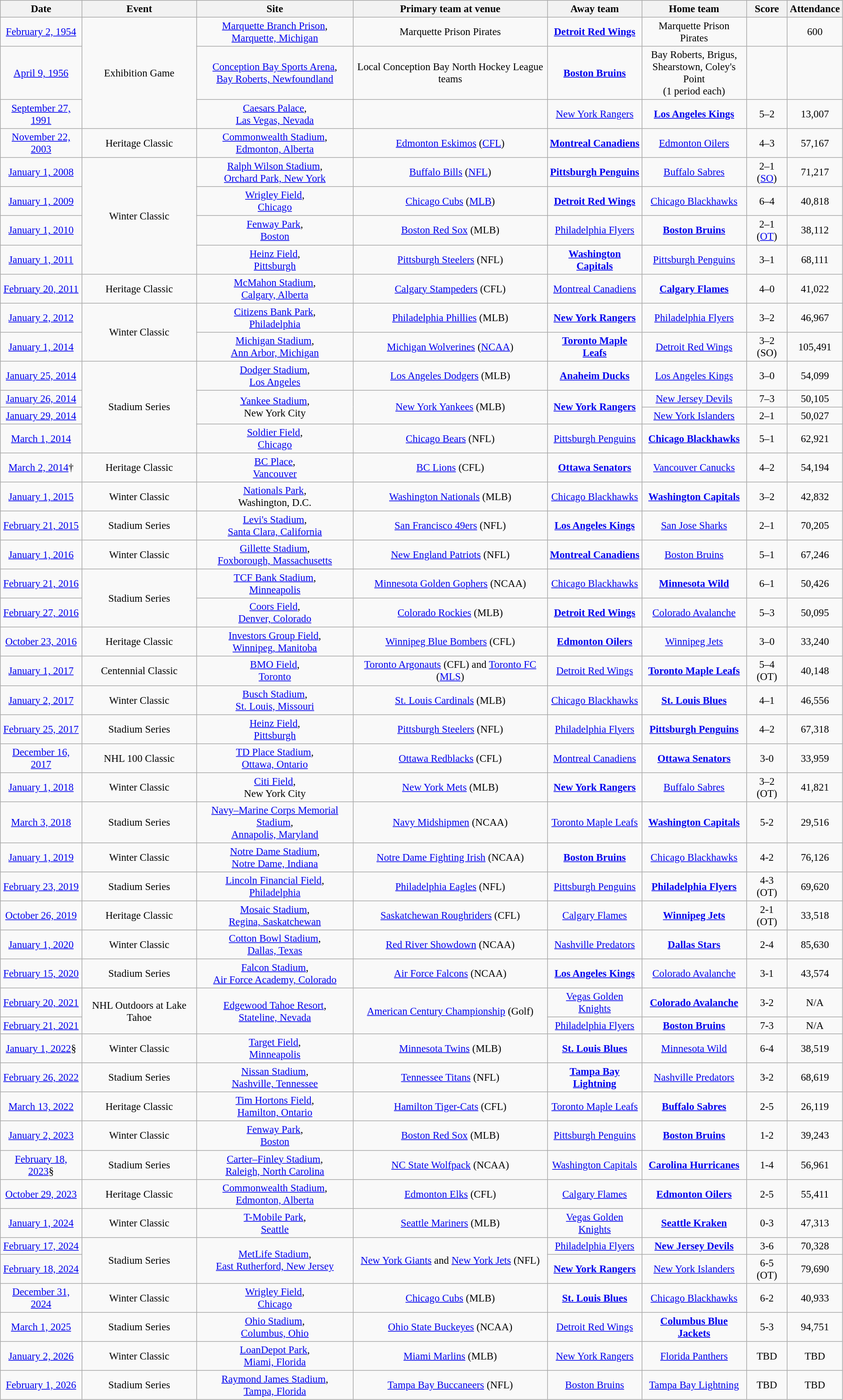<table class="wikitable sortable" style="font-size: 95%;text-align: center;">
<tr>
<th>Date</th>
<th>Event</th>
<th>Site</th>
<th>Primary team at venue</th>
<th>Away team</th>
<th>Home team</th>
<th>Score</th>
<th>Attendance</th>
</tr>
<tr>
<td><a href='#'>February 2, 1954</a></td>
<td rowspan=3>Exhibition Game</td>
<td><a href='#'>Marquette Branch Prison</a>,<br><a href='#'>Marquette, Michigan</a></td>
<td>Marquette Prison Pirates</td>
<td><strong><a href='#'>Detroit Red Wings</a></strong></td>
<td>Marquette Prison Pirates</td>
<td></td>
<td>600</td>
</tr>
<tr>
<td><a href='#'>April 9, 1956</a></td>
<td><a href='#'>Conception Bay Sports Arena</a>,<br><a href='#'>Bay Roberts, Newfoundland</a></td>
<td>Local Conception Bay North Hockey League teams</td>
<td><strong><a href='#'>Boston Bruins</a></strong></td>
<td>Bay Roberts, Brigus,<br>Shearstown, Coley's Point<br>(1 period each)</td>
<td></td>
<td></td>
</tr>
<tr>
<td><a href='#'>September 27, 1991</a></td>
<td><a href='#'>Caesars Palace</a>,<br><a href='#'>Las Vegas, Nevada</a></td>
<td></td>
<td><a href='#'>New York Rangers</a></td>
<td><strong><a href='#'>Los Angeles Kings</a></strong></td>
<td>5–2</td>
<td>13,007</td>
</tr>
<tr>
<td><a href='#'>November 22, 2003</a></td>
<td>Heritage Classic</td>
<td><a href='#'>Commonwealth Stadium</a>,<br><a href='#'>Edmonton, Alberta</a></td>
<td><a href='#'>Edmonton Eskimos</a> (<a href='#'>CFL</a>)</td>
<td><strong><a href='#'>Montreal Canadiens</a></strong></td>
<td><a href='#'>Edmonton Oilers</a></td>
<td>4–3</td>
<td>57,167</td>
</tr>
<tr>
<td><a href='#'>January 1, 2008</a></td>
<td rowspan=4>Winter Classic</td>
<td><a href='#'>Ralph Wilson Stadium</a>,<br><a href='#'>Orchard Park, New York</a></td>
<td><a href='#'>Buffalo Bills</a> (<a href='#'>NFL</a>)</td>
<td><strong><a href='#'>Pittsburgh Penguins</a></strong></td>
<td><a href='#'>Buffalo Sabres</a></td>
<td>2–1<br>(<a href='#'>SO</a>)</td>
<td>71,217</td>
</tr>
<tr>
<td><a href='#'>January 1, 2009</a></td>
<td><a href='#'>Wrigley Field</a>,<br><a href='#'>Chicago</a></td>
<td><a href='#'>Chicago Cubs</a> (<a href='#'>MLB</a>)</td>
<td><strong><a href='#'>Detroit Red Wings</a></strong></td>
<td><a href='#'>Chicago Blackhawks</a></td>
<td>6–4</td>
<td>40,818</td>
</tr>
<tr>
<td><a href='#'>January 1, 2010</a></td>
<td><a href='#'>Fenway Park</a>,<br><a href='#'>Boston</a></td>
<td><a href='#'>Boston Red Sox</a> (MLB)</td>
<td><a href='#'>Philadelphia Flyers</a></td>
<td><strong><a href='#'>Boston Bruins</a></strong></td>
<td>2–1 (<a href='#'>OT</a>)</td>
<td>38,112</td>
</tr>
<tr>
<td><a href='#'>January 1, 2011</a></td>
<td><a href='#'>Heinz Field</a>,<br><a href='#'>Pittsburgh</a></td>
<td><a href='#'>Pittsburgh Steelers</a> (NFL)</td>
<td><strong><a href='#'>Washington Capitals</a></strong></td>
<td><a href='#'>Pittsburgh Penguins</a></td>
<td>3–1</td>
<td>68,111</td>
</tr>
<tr>
<td><a href='#'>February 20, 2011</a></td>
<td>Heritage Classic</td>
<td><a href='#'>McMahon Stadium</a>,<br><a href='#'>Calgary, Alberta</a></td>
<td><a href='#'>Calgary Stampeders</a> (CFL)</td>
<td><a href='#'>Montreal Canadiens</a></td>
<td><strong><a href='#'>Calgary Flames</a></strong></td>
<td>4–0</td>
<td>41,022</td>
</tr>
<tr>
<td><a href='#'>January 2, 2012</a></td>
<td rowspan=2>Winter Classic</td>
<td><a href='#'>Citizens Bank Park</a>,<br><a href='#'>Philadelphia</a></td>
<td><a href='#'>Philadelphia Phillies</a> (MLB)</td>
<td><strong><a href='#'>New York Rangers</a></strong></td>
<td><a href='#'>Philadelphia Flyers</a></td>
<td>3–2</td>
<td>46,967</td>
</tr>
<tr>
<td><a href='#'>January 1, 2014</a></td>
<td><a href='#'>Michigan Stadium</a>,<br><a href='#'>Ann Arbor, Michigan</a></td>
<td><a href='#'>Michigan Wolverines</a> (<a href='#'>NCAA</a>)</td>
<td><strong><a href='#'>Toronto Maple Leafs</a></strong></td>
<td><a href='#'>Detroit Red Wings</a></td>
<td>3–2 (SO)</td>
<td>105,491</td>
</tr>
<tr>
<td><a href='#'>January 25, 2014</a></td>
<td rowspan=4>Stadium Series</td>
<td><a href='#'>Dodger Stadium</a>,<br><a href='#'>Los Angeles</a></td>
<td><a href='#'>Los Angeles Dodgers</a> (MLB)</td>
<td><strong><a href='#'>Anaheim Ducks</a></strong></td>
<td><a href='#'>Los Angeles Kings</a></td>
<td>3–0</td>
<td>54,099</td>
</tr>
<tr>
<td><a href='#'>January 26, 2014</a></td>
<td rowspan=2><a href='#'>Yankee Stadium</a>,<br>New York City</td>
<td rowspan=2><a href='#'>New York Yankees</a> (MLB)</td>
<td rowspan=2><strong><a href='#'>New York Rangers</a></strong></td>
<td><a href='#'>New Jersey Devils</a></td>
<td>7–3</td>
<td>50,105</td>
</tr>
<tr>
<td><a href='#'>January 29, 2014</a></td>
<td><a href='#'>New York Islanders</a></td>
<td>2–1</td>
<td>50,027</td>
</tr>
<tr>
<td><a href='#'>March 1, 2014</a></td>
<td><a href='#'>Soldier Field</a>,<br><a href='#'>Chicago</a></td>
<td><a href='#'>Chicago Bears</a> (NFL)</td>
<td><a href='#'>Pittsburgh Penguins</a></td>
<td><strong><a href='#'>Chicago Blackhawks</a></strong></td>
<td>5–1</td>
<td>62,921</td>
</tr>
<tr>
<td><a href='#'>March 2, 2014</a>†</td>
<td>Heritage Classic</td>
<td><a href='#'>BC Place</a>,<br><a href='#'>Vancouver</a></td>
<td><a href='#'>BC Lions</a> (CFL)</td>
<td><strong><a href='#'>Ottawa Senators</a></strong></td>
<td><a href='#'>Vancouver Canucks</a></td>
<td>4–2</td>
<td>54,194</td>
</tr>
<tr>
<td><a href='#'>January 1, 2015</a></td>
<td>Winter Classic</td>
<td><a href='#'>Nationals Park</a>,<br>Washington, D.C.</td>
<td><a href='#'>Washington Nationals</a> (MLB)</td>
<td><a href='#'>Chicago Blackhawks</a></td>
<td><strong><a href='#'>Washington Capitals</a></strong></td>
<td>3–2</td>
<td>42,832</td>
</tr>
<tr>
<td><a href='#'>February 21, 2015</a></td>
<td>Stadium Series</td>
<td><a href='#'>Levi's Stadium</a>,<br><a href='#'>Santa Clara, California</a></td>
<td><a href='#'>San Francisco 49ers</a> (NFL)</td>
<td><strong><a href='#'>Los Angeles Kings</a></strong></td>
<td><a href='#'>San Jose Sharks</a></td>
<td>2–1</td>
<td>70,205</td>
</tr>
<tr>
<td><a href='#'>January 1, 2016</a></td>
<td>Winter Classic</td>
<td><a href='#'>Gillette Stadium</a>,<br><a href='#'>Foxborough, Massachusetts</a></td>
<td><a href='#'>New England Patriots</a> (NFL)</td>
<td><strong><a href='#'>Montreal Canadiens</a></strong></td>
<td><a href='#'>Boston Bruins</a></td>
<td>5–1</td>
<td>67,246</td>
</tr>
<tr>
<td><a href='#'>February 21, 2016</a></td>
<td rowspan=2>Stadium Series</td>
<td><a href='#'>TCF Bank Stadium</a>,<br><a href='#'>Minneapolis</a></td>
<td><a href='#'>Minnesota Golden Gophers</a> (NCAA)</td>
<td><a href='#'>Chicago Blackhawks</a></td>
<td><strong><a href='#'>Minnesota Wild</a></strong></td>
<td>6–1</td>
<td>50,426</td>
</tr>
<tr>
<td><a href='#'>February 27, 2016</a></td>
<td><a href='#'>Coors Field</a>,<br><a href='#'>Denver, Colorado</a></td>
<td><a href='#'>Colorado Rockies</a> (MLB)</td>
<td><strong><a href='#'>Detroit Red Wings</a></strong></td>
<td><a href='#'>Colorado Avalanche</a></td>
<td>5–3</td>
<td>50,095</td>
</tr>
<tr>
<td><a href='#'>October 23, 2016</a></td>
<td>Heritage Classic</td>
<td><a href='#'>Investors Group Field</a>,<br><a href='#'>Winnipeg, Manitoba</a></td>
<td><a href='#'>Winnipeg Blue Bombers</a> (CFL)</td>
<td><strong><a href='#'>Edmonton Oilers</a></strong></td>
<td><a href='#'>Winnipeg Jets</a></td>
<td>3–0</td>
<td>33,240</td>
</tr>
<tr>
<td><a href='#'>January 1, 2017</a></td>
<td>Centennial Classic</td>
<td><a href='#'>BMO Field</a>,<br><a href='#'>Toronto</a></td>
<td><a href='#'>Toronto Argonauts</a> (CFL) and <a href='#'>Toronto FC</a> (<a href='#'>MLS</a>)</td>
<td><a href='#'>Detroit Red Wings</a></td>
<td><strong><a href='#'>Toronto Maple Leafs</a></strong></td>
<td>5–4 (OT)</td>
<td>40,148</td>
</tr>
<tr>
<td><a href='#'>January 2, 2017</a></td>
<td>Winter Classic</td>
<td><a href='#'>Busch Stadium</a>,<br><a href='#'>St. Louis, Missouri</a></td>
<td><a href='#'>St. Louis Cardinals</a> (MLB)</td>
<td><a href='#'>Chicago Blackhawks</a></td>
<td><strong><a href='#'>St. Louis Blues</a></strong></td>
<td>4–1</td>
<td>46,556</td>
</tr>
<tr>
<td><a href='#'>February 25, 2017</a></td>
<td>Stadium Series</td>
<td><a href='#'>Heinz Field</a>,<br><a href='#'>Pittsburgh</a></td>
<td><a href='#'>Pittsburgh Steelers</a> (NFL)</td>
<td><a href='#'>Philadelphia Flyers</a></td>
<td><strong><a href='#'>Pittsburgh Penguins</a></strong></td>
<td>4–2</td>
<td>67,318</td>
</tr>
<tr>
<td><a href='#'>December 16, 2017</a></td>
<td>NHL 100 Classic</td>
<td><a href='#'>TD Place Stadium</a>,<br><a href='#'>Ottawa, Ontario</a></td>
<td><a href='#'>Ottawa Redblacks</a> (CFL)</td>
<td><a href='#'>Montreal Canadiens</a></td>
<td><strong><a href='#'>Ottawa Senators</a></strong></td>
<td>3-0</td>
<td>33,959</td>
</tr>
<tr>
<td><a href='#'>January 1, 2018</a></td>
<td>Winter Classic</td>
<td><a href='#'>Citi Field</a>,<br>New York City</td>
<td><a href='#'>New York Mets</a> (MLB)</td>
<td><strong><a href='#'>New York Rangers</a></strong></td>
<td><a href='#'>Buffalo Sabres</a></td>
<td>3–2 (OT)</td>
<td>41,821</td>
</tr>
<tr>
<td><a href='#'>March 3, 2018</a></td>
<td>Stadium Series</td>
<td><a href='#'>Navy–Marine Corps Memorial Stadium</a>,<br><a href='#'>Annapolis, Maryland</a></td>
<td><a href='#'>Navy Midshipmen</a> (NCAA)</td>
<td><a href='#'>Toronto Maple Leafs</a></td>
<td><strong><a href='#'>Washington Capitals</a></strong></td>
<td>5-2</td>
<td>29,516</td>
</tr>
<tr>
<td><a href='#'>January 1, 2019</a></td>
<td>Winter Classic</td>
<td><a href='#'>Notre Dame Stadium</a>,<br><a href='#'>Notre Dame, Indiana</a></td>
<td><a href='#'>Notre Dame Fighting Irish</a> (NCAA)</td>
<td><strong><a href='#'>Boston Bruins</a></strong></td>
<td><a href='#'>Chicago Blackhawks</a></td>
<td>4-2</td>
<td>76,126</td>
</tr>
<tr>
<td><a href='#'>February 23, 2019</a></td>
<td>Stadium Series</td>
<td><a href='#'>Lincoln Financial Field</a>, <br><a href='#'>Philadelphia</a></td>
<td><a href='#'>Philadelphia Eagles</a> (NFL)</td>
<td><a href='#'>Pittsburgh Penguins</a></td>
<td><strong><a href='#'>Philadelphia Flyers</a></strong></td>
<td>4-3 (OT)</td>
<td>69,620</td>
</tr>
<tr>
<td><a href='#'>October 26, 2019</a></td>
<td>Heritage Classic</td>
<td><a href='#'>Mosaic Stadium</a>, <br><a href='#'>Regina, Saskatchewan</a></td>
<td><a href='#'>Saskatchewan Roughriders</a> (CFL)</td>
<td><a href='#'>Calgary Flames</a></td>
<td><strong><a href='#'>Winnipeg Jets</a></strong></td>
<td>2-1 (OT)</td>
<td>33,518</td>
</tr>
<tr>
<td><a href='#'>January 1, 2020</a></td>
<td>Winter Classic</td>
<td><a href='#'>Cotton Bowl Stadium</a>, <br><a href='#'>Dallas, Texas</a></td>
<td><a href='#'>Red River Showdown</a> (NCAA)</td>
<td><a href='#'>Nashville Predators</a></td>
<td><strong><a href='#'>Dallas Stars</a></strong></td>
<td>2-4</td>
<td>85,630</td>
</tr>
<tr>
<td><a href='#'>February 15, 2020</a></td>
<td>Stadium Series</td>
<td><a href='#'>Falcon Stadium</a>, <br><a href='#'>Air Force Academy, Colorado</a></td>
<td><a href='#'>Air Force Falcons</a> (NCAA)</td>
<td><strong><a href='#'>Los Angeles Kings</a></strong></td>
<td><a href='#'>Colorado Avalanche</a></td>
<td>3-1</td>
<td>43,574</td>
</tr>
<tr>
<td><a href='#'>February 20, 2021</a></td>
<td rowspan=2>NHL Outdoors at Lake Tahoe</td>
<td rowspan=2><a href='#'>Edgewood Tahoe Resort</a>, <br><a href='#'>Stateline, Nevada</a></td>
<td rowspan=2><a href='#'>American Century Championship</a> (Golf)</td>
<td><a href='#'>Vegas Golden Knights</a></td>
<td><strong><a href='#'>Colorado Avalanche</a></strong></td>
<td>3-2</td>
<td>N/A</td>
</tr>
<tr>
<td><a href='#'>February 21, 2021</a></td>
<td><a href='#'>Philadelphia Flyers</a></td>
<td><strong><a href='#'>Boston Bruins</a></strong></td>
<td>7-3</td>
<td>N/A</td>
</tr>
<tr>
<td><a href='#'>January 1, 2022</a>§</td>
<td>Winter Classic</td>
<td><a href='#'>Target Field</a>, <br><a href='#'>Minneapolis</a></td>
<td><a href='#'>Minnesota Twins</a> (MLB)</td>
<td><strong><a href='#'>St. Louis Blues</a></strong></td>
<td><a href='#'>Minnesota Wild</a></td>
<td>6-4</td>
<td>38,519</td>
</tr>
<tr>
<td><a href='#'>February 26, 2022</a></td>
<td>Stadium Series</td>
<td><a href='#'>Nissan Stadium</a>, <br><a href='#'>Nashville, Tennessee</a></td>
<td><a href='#'>Tennessee Titans</a> (NFL)</td>
<td><strong><a href='#'>Tampa Bay Lightning</a></strong></td>
<td><a href='#'>Nashville Predators</a></td>
<td>3-2</td>
<td>68,619</td>
</tr>
<tr>
<td><a href='#'>March 13, 2022</a></td>
<td>Heritage Classic</td>
<td><a href='#'>Tim Hortons Field</a>, <br> <a href='#'>Hamilton, Ontario</a></td>
<td><a href='#'>Hamilton Tiger-Cats</a> (CFL)</td>
<td><a href='#'>Toronto Maple Leafs</a></td>
<td><strong><a href='#'>Buffalo Sabres</a></strong></td>
<td>2-5</td>
<td>26,119</td>
</tr>
<tr>
<td><a href='#'>January 2, 2023</a></td>
<td>Winter Classic</td>
<td><a href='#'>Fenway Park</a>,<br><a href='#'>Boston</a></td>
<td><a href='#'>Boston Red Sox</a> (MLB)</td>
<td><a href='#'>Pittsburgh Penguins</a></td>
<td><strong><a href='#'>Boston Bruins</a></strong></td>
<td>1-2</td>
<td>39,243</td>
</tr>
<tr>
<td><a href='#'>February 18, 2023</a>§</td>
<td>Stadium Series</td>
<td><a href='#'>Carter–Finley Stadium</a>, <br><a href='#'>Raleigh, North Carolina</a></td>
<td><a href='#'>NC State Wolfpack</a> (NCAA)</td>
<td><a href='#'>Washington Capitals</a></td>
<td><strong><a href='#'>Carolina Hurricanes</a></strong></td>
<td>1-4</td>
<td>56,961</td>
</tr>
<tr>
<td><a href='#'>October 29, 2023</a></td>
<td>Heritage Classic</td>
<td><a href='#'>Commonwealth Stadium</a>,<br><a href='#'>Edmonton, Alberta</a></td>
<td><a href='#'>Edmonton Elks</a> (CFL)</td>
<td><a href='#'>Calgary Flames</a></td>
<td><strong><a href='#'>Edmonton Oilers</a></strong></td>
<td>2-5</td>
<td>55,411</td>
</tr>
<tr>
<td><a href='#'>January 1, 2024</a></td>
<td>Winter Classic</td>
<td><a href='#'>T-Mobile Park</a>,<br><a href='#'>Seattle</a></td>
<td><a href='#'>Seattle Mariners</a> (MLB)</td>
<td><a href='#'>Vegas Golden Knights</a></td>
<td><strong><a href='#'>Seattle Kraken</a></strong></td>
<td>0-3</td>
<td>47,313</td>
</tr>
<tr>
<td><a href='#'>February 17, 2024</a></td>
<td rowspan=2>Stadium Series</td>
<td rowspan=2><a href='#'>MetLife Stadium</a>,<br><a href='#'>East Rutherford, New Jersey</a></td>
<td rowspan=2><a href='#'>New York Giants</a> and <a href='#'>New York Jets</a> (NFL)</td>
<td><a href='#'>Philadelphia Flyers</a></td>
<td><strong><a href='#'>New Jersey Devils</a></strong></td>
<td>3-6</td>
<td>70,328</td>
</tr>
<tr>
<td><a href='#'>February 18, 2024</a></td>
<td><strong><a href='#'>New York Rangers</a></strong></td>
<td><a href='#'>New York Islanders</a></td>
<td>6-5 (OT)</td>
<td>79,690</td>
</tr>
<tr>
<td><a href='#'>December 31, 2024</a></td>
<td>Winter Classic</td>
<td><a href='#'>Wrigley Field</a>,<br><a href='#'>Chicago</a></td>
<td><a href='#'>Chicago Cubs</a> (MLB)</td>
<td><strong><a href='#'>St. Louis Blues</a></strong></td>
<td><a href='#'>Chicago Blackhawks</a></td>
<td>6-2</td>
<td>40,933</td>
</tr>
<tr>
<td><a href='#'>March 1, 2025</a></td>
<td>Stadium Series</td>
<td><a href='#'>Ohio Stadium</a>,<br><a href='#'>Columbus, Ohio</a></td>
<td><a href='#'>Ohio State Buckeyes</a> (NCAA)</td>
<td><a href='#'>Detroit Red Wings</a></td>
<td><strong><a href='#'>Columbus Blue Jackets</a></strong></td>
<td>5-3</td>
<td>94,751</td>
</tr>
<tr>
<td><a href='#'>January 2, 2026</a></td>
<td>Winter Classic</td>
<td><a href='#'>LoanDepot Park</a>,<br><a href='#'>Miami, Florida</a></td>
<td><a href='#'>Miami Marlins</a> (MLB)</td>
<td><a href='#'>New York Rangers</a></td>
<td><a href='#'>Florida Panthers</a></td>
<td>TBD</td>
<td>TBD</td>
</tr>
<tr>
<td><a href='#'>February 1, 2026</a></td>
<td>Stadium Series</td>
<td><a href='#'>Raymond James Stadium</a>,<br><a href='#'>Tampa, Florida</a></td>
<td><a href='#'>Tampa Bay Buccaneers</a> (NFL)</td>
<td><a href='#'>Boston Bruins</a></td>
<td><a href='#'>Tampa Bay Lightning</a></td>
<td>TBD</td>
<td>TBD</td>
</tr>
</table>
